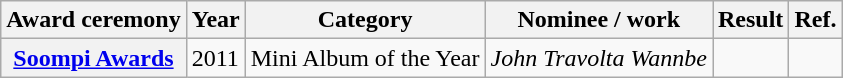<table class="wikitable plainrowheaders">
<tr>
<th>Award ceremony</th>
<th>Year</th>
<th>Category</th>
<th>Nominee / work</th>
<th>Result</th>
<th><abbr>Ref.</abbr></th>
</tr>
<tr>
<th scope="row"><a href='#'>Soompi Awards</a></th>
<td>2011</td>
<td>Mini Album of the Year</td>
<td><em>John Travolta Wannbe</em></td>
<td></td>
<td></td>
</tr>
</table>
